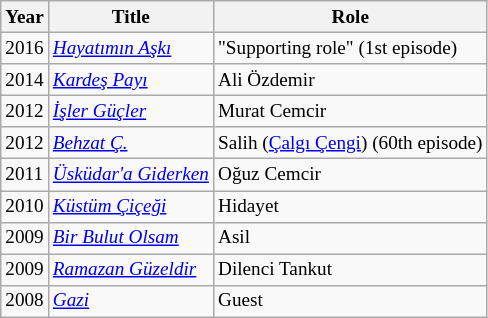<table class="wikitable" style="font-size: 80%;">
<tr>
<th>Year</th>
<th>Title</th>
<th>Role</th>
</tr>
<tr>
<td>2016</td>
<td><em><a href='#'>Hayatımın Aşkı</a></em></td>
<td>"Supporting role" (1st episode)</td>
</tr>
<tr>
<td>2014</td>
<td><em> <a href='#'>Kardeş Payı</a> </em></td>
<td>Ali Özdemir</td>
</tr>
<tr>
<td>2012</td>
<td><em> <a href='#'>İşler Güçler</a> </em></td>
<td>Murat Cemcir</td>
</tr>
<tr>
<td>2012</td>
<td><em> <a href='#'>Behzat Ç.</a> </em></td>
<td>Salih (<a href='#'>Çalgı Çengi</a>) (60th episode)</td>
</tr>
<tr>
<td>2011</td>
<td><em> <a href='#'>Üsküdar'a Giderken</a> </em></td>
<td>Oğuz Cemcir</td>
</tr>
<tr>
<td>2010</td>
<td><em> <a href='#'>Küstüm Çiçeği</a> </em></td>
<td>Hidayet</td>
</tr>
<tr>
<td>2009</td>
<td><em> <a href='#'>Bir Bulut Olsam</a> </em></td>
<td>Asil</td>
</tr>
<tr>
<td>2009</td>
<td><em> <a href='#'>Ramazan Güzeldir</a> </em></td>
<td>Dilenci Tankut</td>
</tr>
<tr>
<td>2008</td>
<td><em> <a href='#'>Gazi</a> </em></td>
<td>Guest</td>
</tr>
</table>
